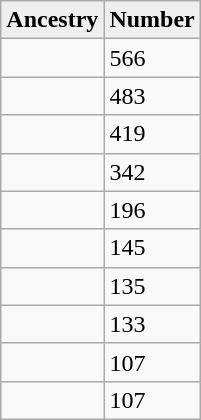<table style="float: right;" class="wikitable">
<tr>
<th style="background:#efefef;">Ancestry</th>
<th style="background:#efefef;">Number</th>
</tr>
<tr>
<td></td>
<td>566</td>
</tr>
<tr>
<td></td>
<td>483</td>
</tr>
<tr>
<td></td>
<td>419</td>
</tr>
<tr>
<td></td>
<td>342</td>
</tr>
<tr>
<td></td>
<td>196</td>
</tr>
<tr>
<td></td>
<td>145</td>
</tr>
<tr>
<td></td>
<td>135</td>
</tr>
<tr>
<td></td>
<td>133</td>
</tr>
<tr>
<td></td>
<td>107</td>
</tr>
<tr>
<td></td>
<td>107</td>
</tr>
</table>
